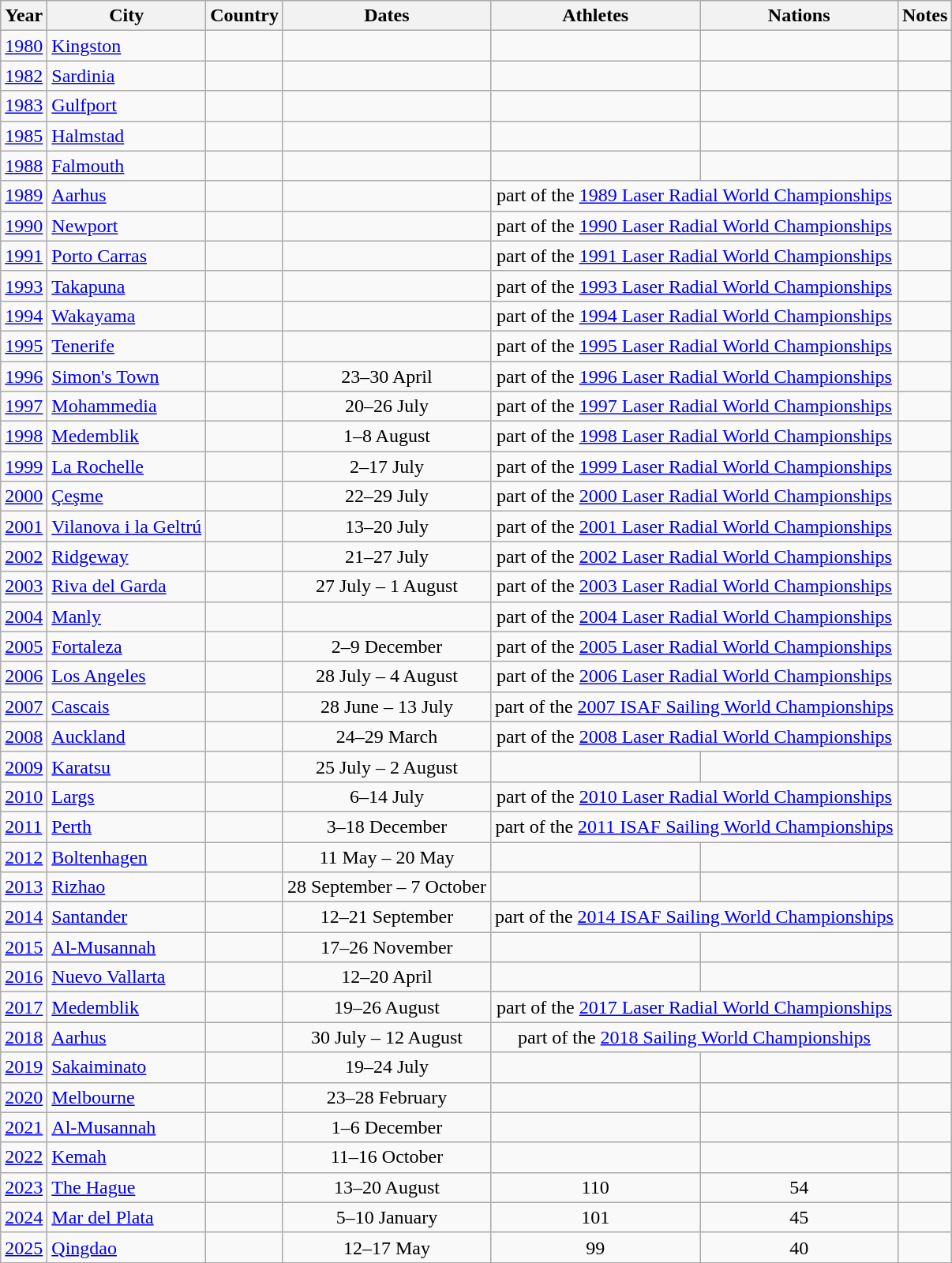<table class="wikitable">
<tr>
<th>Year</th>
<th>City</th>
<th>Country</th>
<th>Dates</th>
<th>Athletes</th>
<th>Nations</th>
<th>Notes</th>
</tr>
<tr>
<td><a href='#'>1980</a></td>
<td><a href='#'>Kingston</a></td>
<td></td>
<td align=center></td>
<td align=center></td>
<td align=center></td>
<td></td>
</tr>
<tr>
<td><a href='#'>1982</a></td>
<td><a href='#'>Sardinia</a></td>
<td></td>
<td align=center></td>
<td align=center></td>
<td align=center></td>
<td></td>
</tr>
<tr>
<td><a href='#'>1983</a></td>
<td><a href='#'>Gulfport</a></td>
<td></td>
<td align=center></td>
<td align=center></td>
<td align=center></td>
<td></td>
</tr>
<tr>
<td><a href='#'>1985</a></td>
<td><a href='#'>Halmstad</a></td>
<td></td>
<td align=center></td>
<td align=center></td>
<td align=center></td>
<td></td>
</tr>
<tr>
<td><a href='#'>1988</a></td>
<td><a href='#'>Falmouth</a></td>
<td></td>
<td align=center></td>
<td align=center></td>
<td align=center></td>
<td></td>
</tr>
<tr>
<td><a href='#'>1989</a></td>
<td><a href='#'>Aarhus</a></td>
<td></td>
<td align=center></td>
<td style="text-align:center;" colspan="2">part of the <a href='#'>1989 Laser Radial World Championships</a></td>
<td></td>
</tr>
<tr>
<td><a href='#'>1990</a></td>
<td><a href='#'>Newport</a></td>
<td></td>
<td align=center></td>
<td style="text-align:center;" colspan="2">part of the <a href='#'>1990 Laser Radial World Championships</a></td>
<td></td>
</tr>
<tr>
<td><a href='#'>1991</a></td>
<td><a href='#'>Porto Carras</a></td>
<td></td>
<td align=center></td>
<td style="text-align:center;" colspan="2">part of the <a href='#'>1991 Laser Radial World Championships</a></td>
<td></td>
</tr>
<tr>
<td><a href='#'>1993</a></td>
<td><a href='#'>Takapuna</a></td>
<td></td>
<td align=center></td>
<td style="text-align:center;" colspan="2">part of the <a href='#'>1993 Laser Radial World Championships</a></td>
<td></td>
</tr>
<tr>
<td><a href='#'>1994</a></td>
<td><a href='#'>Wakayama</a></td>
<td></td>
<td align=center></td>
<td style="text-align:center;" colspan="2">part of the <a href='#'>1994 Laser Radial World Championships</a></td>
<td></td>
</tr>
<tr>
<td><a href='#'>1995</a></td>
<td><a href='#'>Tenerife</a></td>
<td></td>
<td align=center></td>
<td style="text-align:center;" colspan="2">part of the <a href='#'>1995 Laser Radial World Championships</a></td>
<td></td>
</tr>
<tr>
<td><a href='#'>1996</a></td>
<td><a href='#'>Simon's Town</a></td>
<td></td>
<td align=center>23–30 April</td>
<td style="text-align:center;" colspan="2">part of the <a href='#'>1996 Laser Radial World Championships</a></td>
<td></td>
</tr>
<tr>
<td><a href='#'>1997</a></td>
<td><a href='#'>Mohammedia</a></td>
<td></td>
<td align=center>20–26 July</td>
<td style="text-align:center;" colspan="2">part of the <a href='#'>1997 Laser Radial World Championships</a></td>
<td></td>
</tr>
<tr>
<td><a href='#'>1998</a></td>
<td><a href='#'>Medemblik</a></td>
<td></td>
<td align=center>1–8 August</td>
<td style="text-align:center;" colspan="2">part of the <a href='#'>1998 Laser Radial World Championships</a></td>
<td></td>
</tr>
<tr>
<td><a href='#'>1999</a></td>
<td><a href='#'>La Rochelle</a></td>
<td></td>
<td align=center>2–17 July</td>
<td style="text-align:center;" colspan="2">part of the <a href='#'>1999 Laser Radial World Championships</a></td>
<td></td>
</tr>
<tr>
<td><a href='#'>2000</a></td>
<td><a href='#'>Çeşme</a></td>
<td></td>
<td align=center>22–29 July</td>
<td style="text-align:center;" colspan="2">part of the <a href='#'>2000 Laser Radial World Championships</a></td>
<td></td>
</tr>
<tr>
<td><a href='#'>2001</a></td>
<td><a href='#'>Vilanova i la Geltrú</a></td>
<td></td>
<td align=center>13–20 July</td>
<td style="text-align:center;" colspan="2">part of the <a href='#'>2001 Laser Radial World Championships</a></td>
<td></td>
</tr>
<tr>
<td><a href='#'>2002</a></td>
<td><a href='#'>Ridgeway</a></td>
<td></td>
<td align=center>21–27 July</td>
<td style="text-align:center;" colspan="2">part of the <a href='#'>2002 Laser Radial World Championships</a></td>
<td></td>
</tr>
<tr>
<td><a href='#'>2003</a></td>
<td><a href='#'>Riva del Garda</a></td>
<td></td>
<td align=center>27 July – 1 August</td>
<td style="text-align:center;" colspan="2">part of the <a href='#'>2003 Laser Radial World Championships</a></td>
<td></td>
</tr>
<tr>
<td><a href='#'>2004</a></td>
<td><a href='#'>Manly</a></td>
<td></td>
<td align=center></td>
<td style="text-align:center;" colspan="2">part of the <a href='#'>2004 Laser Radial World Championships</a></td>
<td></td>
</tr>
<tr>
<td><a href='#'>2005</a></td>
<td><a href='#'>Fortaleza</a></td>
<td></td>
<td align=center>2–9 December</td>
<td style="text-align:center;" colspan="2">part of the <a href='#'>2005 Laser Radial World Championships</a></td>
<td></td>
</tr>
<tr>
<td><a href='#'>2006</a></td>
<td><a href='#'>Los Angeles</a></td>
<td></td>
<td align=center>28 July – 4 August</td>
<td style="text-align:center;" colspan="2">part of the <a href='#'>2006 Laser Radial World Championships</a></td>
<td></td>
</tr>
<tr>
<td><a href='#'>2007</a></td>
<td><a href='#'>Cascais</a></td>
<td></td>
<td align=center>28 June – 13 July</td>
<td style="text-align:center;" colspan="2">part of the <a href='#'>2007 ISAF Sailing World Championships</a></td>
<td></td>
</tr>
<tr>
<td><a href='#'>2008</a></td>
<td><a href='#'>Auckland</a></td>
<td></td>
<td align=center>24–29 March</td>
<td style="text-align:center;" colspan="2">part of the <a href='#'>2008 Laser Radial World Championships</a></td>
<td></td>
</tr>
<tr>
<td><a href='#'>2009</a></td>
<td><a href='#'>Karatsu </a></td>
<td></td>
<td align=center>25 July – 2 August</td>
<td align=center></td>
<td align=center></td>
<td></td>
</tr>
<tr>
<td><a href='#'>2010</a></td>
<td><a href='#'>Largs</a></td>
<td></td>
<td align=center>6–14 July</td>
<td style="text-align:center;" colspan="2">part of the <a href='#'>2010 Laser Radial World Championships</a></td>
<td></td>
</tr>
<tr>
<td><a href='#'>2011</a></td>
<td><a href='#'>Perth</a></td>
<td></td>
<td align=center>3–18 December</td>
<td style="text-align:center;" colspan="2">part of the <a href='#'>2011 ISAF Sailing World Championships</a></td>
<td></td>
</tr>
<tr>
<td><a href='#'>2012</a></td>
<td><a href='#'>Boltenhagen</a></td>
<td></td>
<td align=center>11 May – 20 May</td>
<td align=center></td>
<td align=center></td>
<td></td>
</tr>
<tr>
<td><a href='#'>2013</a></td>
<td><a href='#'>Rizhao</a></td>
<td></td>
<td align=center>28 September – 7 October</td>
<td align=center></td>
<td align=center></td>
<td></td>
</tr>
<tr>
<td><a href='#'>2014</a></td>
<td><a href='#'>Santander</a></td>
<td></td>
<td align=center>12–21 September</td>
<td style="text-align:center;" colspan="2">part of the <a href='#'>2014 ISAF Sailing World Championships</a></td>
<td></td>
</tr>
<tr>
<td><a href='#'>2015</a></td>
<td><a href='#'>Al-Musannah</a></td>
<td></td>
<td align=center>17–26 November</td>
<td align=center></td>
<td align=center></td>
<td></td>
</tr>
<tr>
<td><a href='#'>2016</a></td>
<td><a href='#'>Nuevo Vallarta</a></td>
<td></td>
<td align=center>12–20 April</td>
<td align=center></td>
<td align=center></td>
<td></td>
</tr>
<tr>
<td><a href='#'>2017</a></td>
<td><a href='#'>Medemblik</a></td>
<td></td>
<td align=center>19–26 August</td>
<td style="text-align:center;" colspan="2">part of the <a href='#'>2017 Laser Radial World Championships</a></td>
<td></td>
</tr>
<tr>
<td><a href='#'>2018</a></td>
<td><a href='#'>Aarhus</a></td>
<td></td>
<td align=center>30 July – 12 August</td>
<td style="text-align:center;" colspan="2">part of the <a href='#'>2018 Sailing World Championships</a></td>
<td></td>
</tr>
<tr>
<td><a href='#'>2019</a></td>
<td><a href='#'>Sakaiminato</a></td>
<td></td>
<td align=center>19–24 July</td>
<td align=center></td>
<td align=center></td>
<td></td>
</tr>
<tr>
<td><a href='#'>2020</a></td>
<td><a href='#'>Melbourne</a></td>
<td></td>
<td align=center>23–28 February</td>
<td align=center></td>
<td align=center></td>
<td></td>
</tr>
<tr>
<td><a href='#'>2021</a></td>
<td><a href='#'>Al-Musannah</a></td>
<td></td>
<td align=center>1–6 December</td>
<td align=center></td>
<td align=center></td>
<td></td>
</tr>
<tr>
<td><a href='#'>2022</a></td>
<td><a href='#'>Kemah</a></td>
<td></td>
<td align=center>11–16 October</td>
<td align=center></td>
<td align=center></td>
<td></td>
</tr>
<tr>
<td><a href='#'>2023</a></td>
<td><a href='#'>The Hague</a></td>
<td></td>
<td align=center>13–20 August</td>
<td align=center>110</td>
<td align=center>54</td>
<td></td>
</tr>
<tr>
<td><a href='#'>2024</a></td>
<td><a href='#'>Mar del Plata</a></td>
<td></td>
<td align=center>5–10 January</td>
<td align=center>101</td>
<td align=center>45</td>
<td></td>
</tr>
<tr>
<td><a href='#'>2025</a></td>
<td><a href='#'>Qingdao</a></td>
<td></td>
<td align=center>12–17 May</td>
<td align=center>99</td>
<td align=center>40</td>
<td></td>
</tr>
</table>
